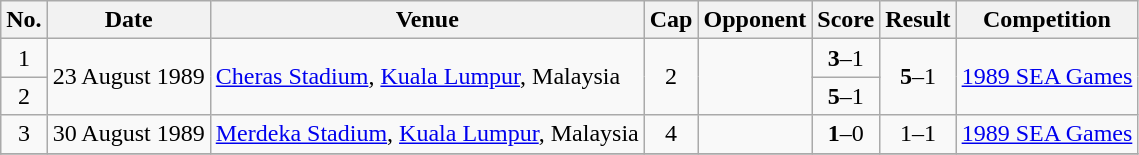<table class="wikitable sortable">
<tr>
<th scope="col">No.</th>
<th scope="col">Date</th>
<th scope="col">Venue</th>
<th scope="col">Cap</th>
<th scope="col">Opponent</th>
<th scope="col">Score</th>
<th scope="col">Result</th>
<th scope="col">Competition</th>
</tr>
<tr>
<td align="center">1</td>
<td rowspan="2">23 August 1989</td>
<td rowspan="2"><a href='#'>Cheras Stadium</a>, <a href='#'>Kuala Lumpur</a>, Malaysia</td>
<td rowspan="2" align="center">2</td>
<td rowspan="2"></td>
<td align="center"><strong>3</strong>–1</td>
<td rowspan="2" align="center"><strong>5</strong>–1</td>
<td rowspan="2"><a href='#'>1989 SEA Games</a></td>
</tr>
<tr>
<td align="center">2</td>
<td align="center"><strong>5</strong>–1</td>
</tr>
<tr>
<td align="center">3</td>
<td>30 August 1989</td>
<td><a href='#'>Merdeka Stadium</a>, <a href='#'>Kuala Lumpur</a>, Malaysia</td>
<td align="center">4</td>
<td></td>
<td align="center"><strong>1</strong>–0</td>
<td align="center">1–1</td>
<td><a href='#'>1989 SEA Games</a></td>
</tr>
<tr>
</tr>
</table>
